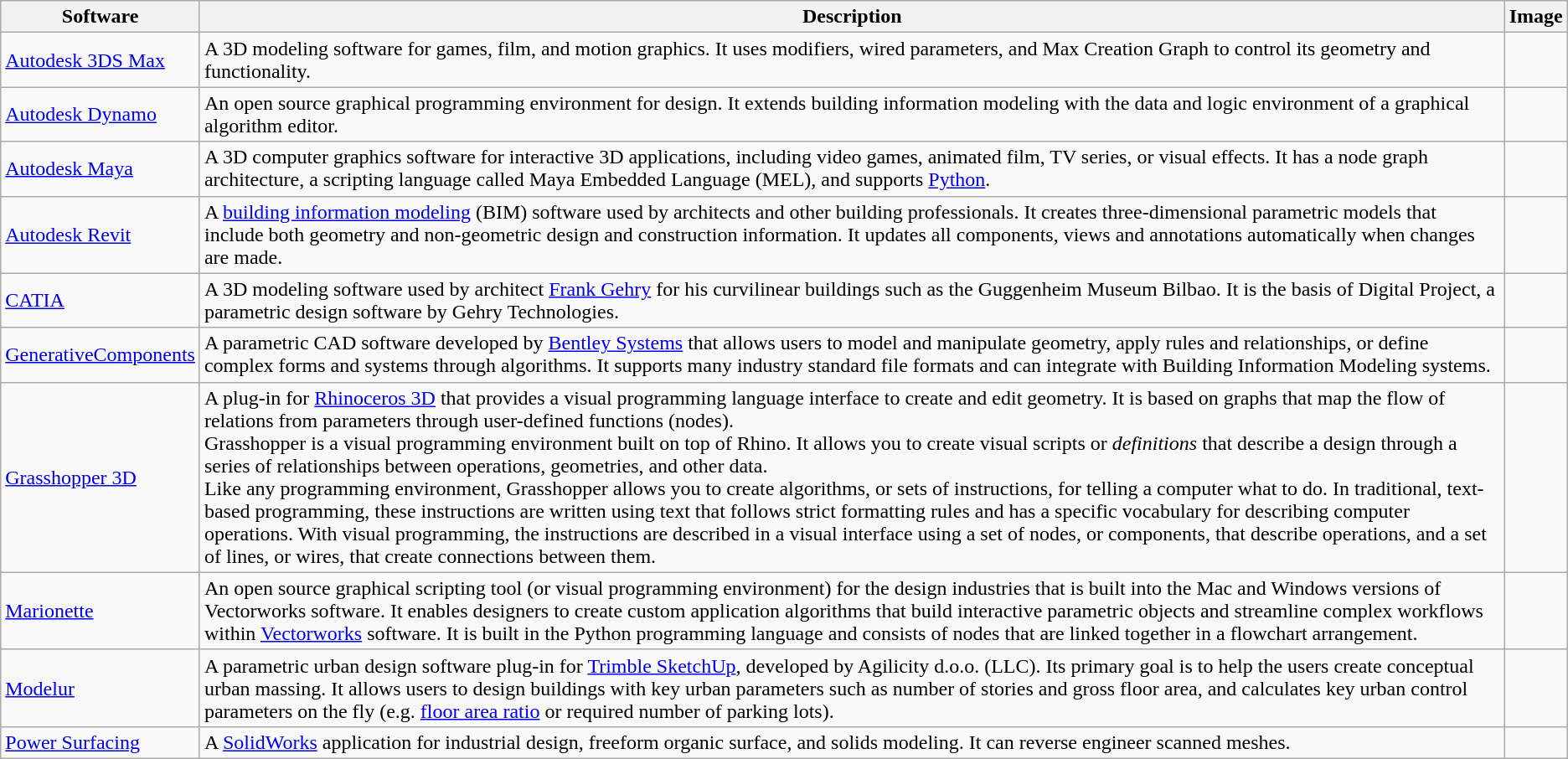<table class="wikitable sortable">
<tr>
<th>Software</th>
<th>Description</th>
<th>Image</th>
</tr>
<tr>
<td><a href='#'>Autodesk 3DS Max</a></td>
<td>A 3D modeling software for games, film, and motion graphics. It uses modifiers, wired parameters, and Max Creation Graph to control its geometry and functionality.</td>
<td></td>
</tr>
<tr>
<td><a href='#'>Autodesk Dynamo</a></td>
<td>An open source graphical programming environment for design. It extends building information modeling with the data and logic environment of a graphical algorithm editor.</td>
<td></td>
</tr>
<tr>
<td><a href='#'>Autodesk Maya</a></td>
<td>A 3D computer graphics software for interactive 3D applications, including video games, animated film, TV series, or visual effects. It has a node graph architecture, a scripting language called Maya Embedded Language (MEL), and supports <a href='#'>Python</a>.</td>
<td></td>
</tr>
<tr>
<td><a href='#'>Autodesk Revit</a></td>
<td>A <a href='#'>building information modeling</a> (BIM) software used by architects and other building professionals. It creates three-dimensional parametric models that include both geometry and non-geometric design and construction information. It updates all components, views and annotations automatically when changes are made.</td>
<td></td>
</tr>
<tr>
<td><a href='#'>CATIA</a></td>
<td>A 3D modeling software used by architect <a href='#'>Frank Gehry</a> for his curvilinear buildings such as the Guggenheim Museum Bilbao. It is the basis of Digital Project, a parametric design software by Gehry Technologies.</td>
<td></td>
</tr>
<tr>
<td><a href='#'>GenerativeComponents</a></td>
<td>A parametric CAD software developed by <a href='#'>Bentley Systems</a> that allows users to model and manipulate geometry, apply rules and relationships, or define complex forms and systems through algorithms. It supports many industry standard file formats and can integrate with Building Information Modeling systems.</td>
<td></td>
</tr>
<tr>
<td><a href='#'>Grasshopper 3D</a></td>
<td>A plug-in for <a href='#'>Rhinoceros 3D</a> that provides a visual programming language interface to create and edit geometry. It is based on graphs that map the flow of relations from parameters through user-defined functions (nodes).<br>Grasshopper is a visual programming environment built on top of Rhino. It allows you to create visual scripts or <em>definitions</em> that describe a design through a series of relationships between operations, geometries, and other data.<br>Like any programming environment, Grasshopper allows you to create algorithms, or sets of instructions, for telling a computer what to do. In traditional, text-based programming, these instructions are written using text that follows strict formatting rules and has a specific vocabulary for describing computer operations. With visual programming, the instructions are described in a visual interface using a set of nodes, or components, that describe operations, and a set of lines, or wires, that create connections between them.</td>
<td></td>
</tr>
<tr>
<td><a href='#'>Marionette</a></td>
<td>An open source graphical scripting tool (or visual programming environment) for the design industries that is built into the Mac and Windows versions of Vectorworks software. It enables designers to create custom application algorithms that build interactive parametric objects and streamline complex workflows within <a href='#'>Vectorworks</a> software. It is built in the Python programming language and consists of nodes that are linked together in a flowchart arrangement.</td>
<td></td>
</tr>
<tr>
<td><a href='#'>Modelur</a></td>
<td>A parametric urban design software plug-in for <a href='#'>Trimble SketchUp</a>, developed by Agilicity d.o.o. (LLC). Its primary goal is to help the users create conceptual urban massing. It allows users to design buildings with key urban parameters such as number of stories and gross floor area, and calculates key urban control parameters on the fly (e.g. <a href='#'>floor area ratio</a> or required number of parking lots).</td>
<td></td>
</tr>
<tr>
<td><a href='#'>Power Surfacing</a></td>
<td>A <a href='#'>SolidWorks</a> application for industrial design, freeform organic surface, and solids modeling. It can reverse engineer scanned meshes.</td>
<td></td>
</tr>
</table>
